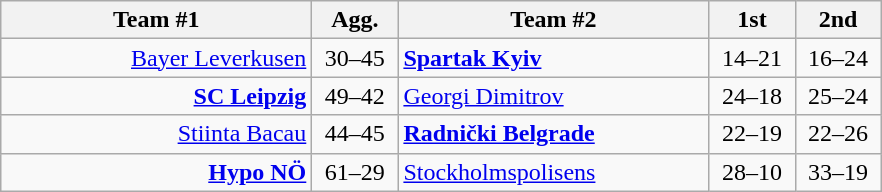<table class=wikitable style="text-align:center">
<tr>
<th width=200>Team #1</th>
<th width=50>Agg.</th>
<th width=200>Team #2</th>
<th width=50>1st</th>
<th width=50>2nd</th>
</tr>
<tr>
<td align=right><a href='#'>Bayer Leverkusen</a> </td>
<td>30–45</td>
<td align=left> <strong><a href='#'>Spartak Kyiv</a></strong></td>
<td align=center>14–21</td>
<td align=center>16–24</td>
</tr>
<tr>
<td align=right><strong><a href='#'>SC Leipzig</a></strong> </td>
<td>49–42</td>
<td align=left> <a href='#'>Georgi Dimitrov</a></td>
<td align=center>24–18</td>
<td align=center>25–24</td>
</tr>
<tr>
<td align=right><a href='#'>Stiinta Bacau</a> </td>
<td>44–45</td>
<td align=left> <strong><a href='#'>Radnički Belgrade</a></strong></td>
<td align=center>22–19</td>
<td align=center>22–26</td>
</tr>
<tr>
<td align=right><strong><a href='#'>Hypo NÖ</a></strong> </td>
<td>61–29</td>
<td align=left> <a href='#'>Stockholmspolisens</a></td>
<td align=center>28–10</td>
<td align=center>33–19</td>
</tr>
</table>
